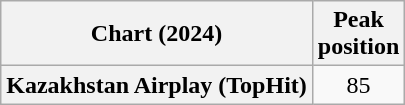<table class="wikitable plainrowheaders" style="text-align:center">
<tr>
<th scope="col">Chart (2024)</th>
<th scope="col">Peak<br>position</th>
</tr>
<tr>
<th scope="row">Kazakhstan Airplay (TopHit)</th>
<td>85</td>
</tr>
</table>
